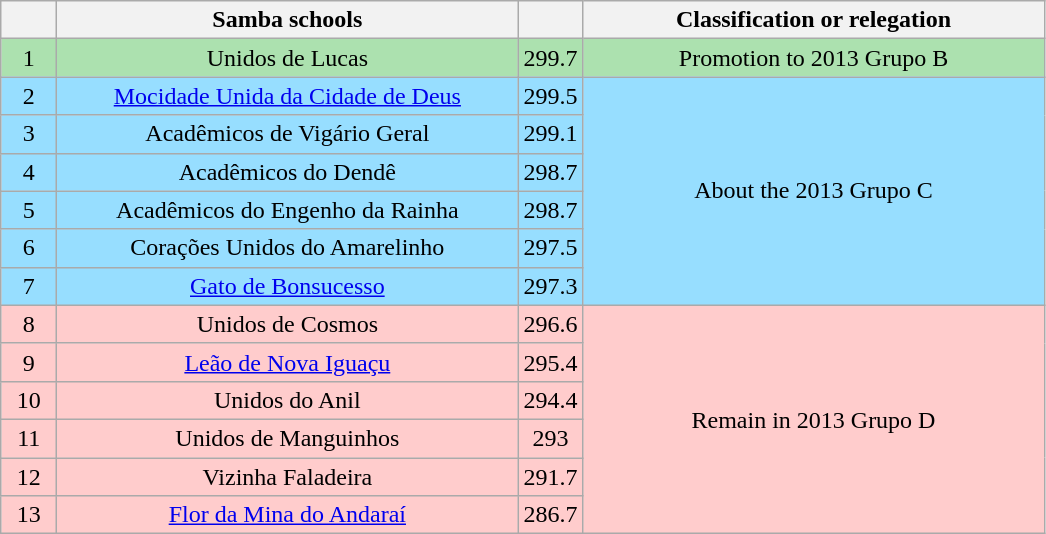<table class="wikitable">
<tr>
<th width="30"></th>
<th width="300">Samba schools</th>
<th width="20"></th>
<th width="300">Classification or relegation</th>
</tr>
<tr align="center">
<td bgcolor=ACE1AF>1</td>
<td bgcolor=ACE1AF>Unidos de Lucas</td>
<td bgcolor=ACE1AF>299.7</td>
<td bgcolor=ACE1AF><span>Promotion to 2013 Grupo B</span></td>
</tr>
<tr align="center">
<td bgcolor=97DEFF>2</td>
<td bgcolor=97DEFF><a href='#'>Mocidade Unida da Cidade de Deus</a></td>
<td bgcolor=97DEFF>299.5</td>
<td rowspan="6" bgcolor=97DEFF><span>About the 2013 Grupo C</span></td>
</tr>
<tr align="center">
<td bgcolor=97DEFF>3</td>
<td bgcolor=97DEFF>Acadêmicos de Vigário Geral</td>
<td bgcolor=97DEFF>299.1</td>
</tr>
<tr align="center">
<td bgcolor=97DEFF>4</td>
<td bgcolor=97DEFF>Acadêmicos do Dendê</td>
<td bgcolor=97DEFF>298.7</td>
</tr>
<tr align="center">
<td bgcolor=97DEFF>5</td>
<td bgcolor=97DEFF>Acadêmicos do Engenho da Rainha</td>
<td bgcolor=97DEFF>298.7</td>
</tr>
<tr align="center">
<td bgcolor=97DEFF>6</td>
<td bgcolor=97DEFF>Corações Unidos do Amarelinho</td>
<td bgcolor=97DEFF>297.5</td>
</tr>
<tr align="center">
<td bgcolor=97DEFF>7</td>
<td bgcolor=97DEFF><a href='#'>Gato de Bonsucesso</a></td>
<td bgcolor=97DEFF>297.3</td>
</tr>
<tr align="center">
<td bgcolor=FFCCCC>8</td>
<td bgcolor=FFCCCC>Unidos de Cosmos</td>
<td bgcolor=FFCCCC>296.6</td>
<td rowspan="6" bgcolor=FFCCCC><span>Remain in 2013 Grupo D</span></td>
</tr>
<tr align="center">
<td bgcolor=FFCCCC>9</td>
<td bgcolor=FFCCCC><a href='#'>Leão de Nova Iguaçu</a></td>
<td bgcolor=FFCCCC>295.4</td>
</tr>
<tr align="center">
<td bgcolor=FFCCCC>10</td>
<td bgcolor=FFCCCC>Unidos do Anil</td>
<td bgcolor=FFCCCC>294.4</td>
</tr>
<tr align="center">
<td bgcolor=FFCCCC>11</td>
<td bgcolor=FFCCCC>Unidos de Manguinhos</td>
<td bgcolor=FFCCCC>293</td>
</tr>
<tr align="center">
<td bgcolor=FFCCCC>12</td>
<td bgcolor=FFCCCC>Vizinha Faladeira</td>
<td bgcolor=FFCCCC>291.7</td>
</tr>
<tr align="center">
<td bgcolor=FFCCCC>13</td>
<td bgcolor=FFCCCC><a href='#'>Flor da Mina do Andaraí</a></td>
<td bgcolor=FFCCCC>286.7</td>
</tr>
</table>
